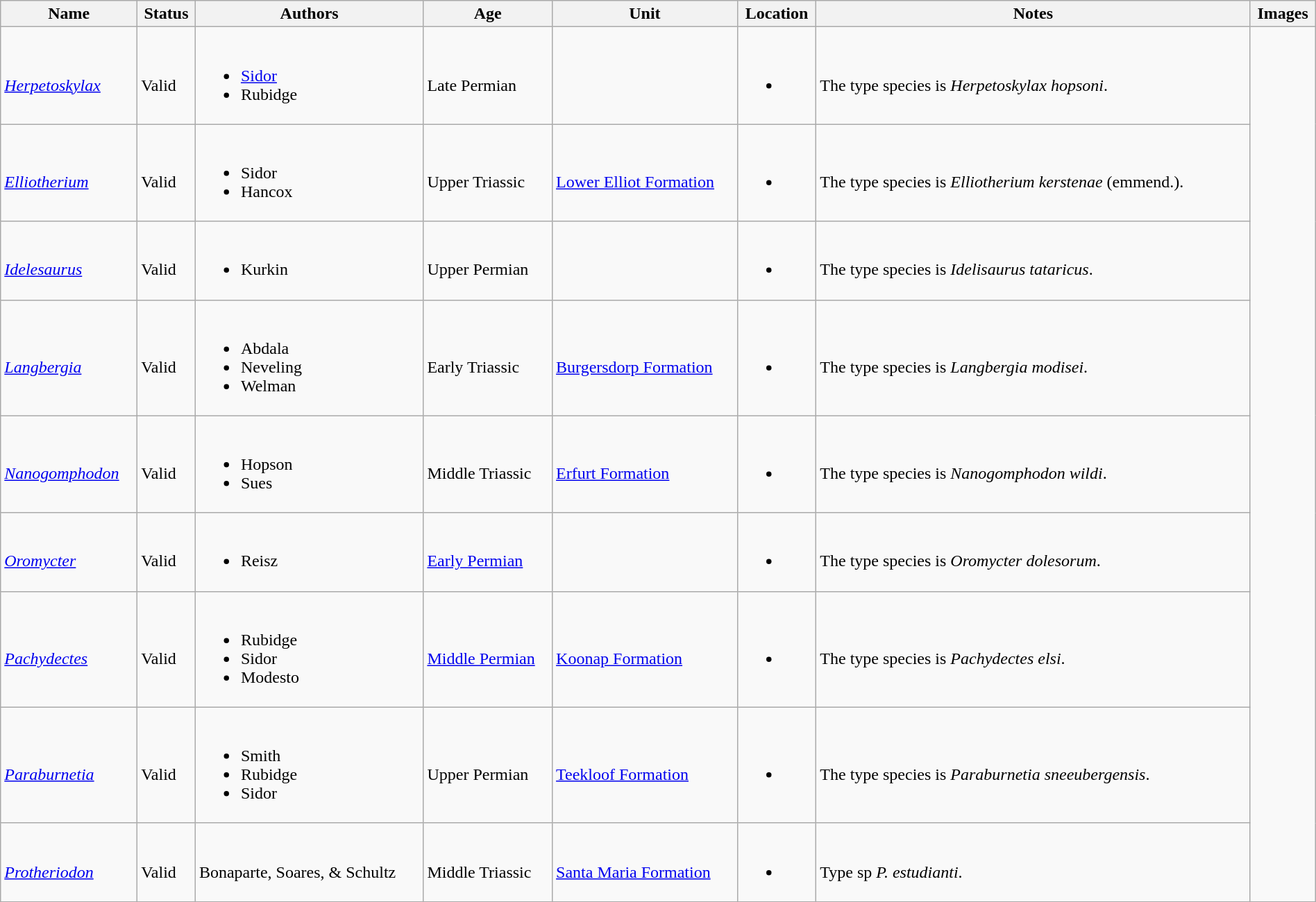<table class="wikitable sortable" align="center" width="100%">
<tr>
<th>Name</th>
<th>Status</th>
<th>Authors</th>
<th>Age</th>
<th>Unit</th>
<th>Location</th>
<th width="33%" class="unsortable">Notes</th>
<th class="unsortable">Images</th>
</tr>
<tr>
<td><br><em><a href='#'>Herpetoskylax</a></em></td>
<td><br>Valid</td>
<td><br><ul><li><a href='#'>Sidor</a></li><li>Rubidge</li></ul></td>
<td><br>Late Permian</td>
<td></td>
<td><br><ul><li></li></ul></td>
<td><br>The type species is <em>Herpetoskylax hopsoni</em>.</td>
<td rowspan="99"><br></td>
</tr>
<tr>
<td><br><em><a href='#'>Elliotherium</a></em></td>
<td><br>Valid</td>
<td><br><ul><li>Sidor</li><li>Hancox</li></ul></td>
<td><br>Upper Triassic</td>
<td><br><a href='#'>Lower Elliot Formation</a></td>
<td><br><ul><li></li></ul></td>
<td><br>The type species is <em>Elliotherium kerstenae</em> (emmend.).</td>
</tr>
<tr>
<td><br><em><a href='#'>Idelesaurus</a></em></td>
<td><br>Valid</td>
<td><br><ul><li>Kurkin</li></ul></td>
<td><br>Upper Permian</td>
<td></td>
<td><br><ul><li></li></ul></td>
<td><br>The type species is <em>Idelisaurus tataricus</em>.</td>
</tr>
<tr>
<td><br><em><a href='#'>Langbergia</a></em></td>
<td><br>Valid</td>
<td><br><ul><li>Abdala</li><li>Neveling</li><li>Welman</li></ul></td>
<td><br>Early Triassic</td>
<td><br><a href='#'>Burgersdorp Formation</a></td>
<td><br><ul><li></li></ul></td>
<td><br>The type species is <em>Langbergia modisei</em>.</td>
</tr>
<tr>
<td><br><em><a href='#'>Nanogomphodon</a></em></td>
<td><br>Valid</td>
<td><br><ul><li>Hopson</li><li>Sues</li></ul></td>
<td><br>Middle Triassic</td>
<td><br><a href='#'>Erfurt Formation</a></td>
<td><br><ul><li></li></ul></td>
<td><br>The type species is <em>Nanogomphodon wildi</em>.</td>
</tr>
<tr>
<td><br><em><a href='#'>Oromycter</a></em></td>
<td><br>Valid</td>
<td><br><ul><li>Reisz</li></ul></td>
<td><br><a href='#'>Early Permian</a></td>
<td></td>
<td><br><ul><li></li></ul></td>
<td><br>The type species is <em>Oromycter dolesorum</em>.</td>
</tr>
<tr>
<td><br><em><a href='#'>Pachydectes</a></em></td>
<td><br>Valid</td>
<td><br><ul><li>Rubidge</li><li>Sidor</li><li>Modesto</li></ul></td>
<td><br><a href='#'>Middle Permian</a></td>
<td><br><a href='#'>Koonap Formation</a></td>
<td><br><ul><li></li></ul></td>
<td><br>The type species is <em>Pachydectes elsi</em>.</td>
</tr>
<tr>
<td><br><em><a href='#'>Paraburnetia</a></em></td>
<td><br>Valid</td>
<td><br><ul><li>Smith</li><li>Rubidge</li><li>Sidor</li></ul></td>
<td><br>Upper Permian</td>
<td><br><a href='#'>Teekloof Formation</a></td>
<td><br><ul><li></li></ul></td>
<td><br>The type species is <em>Paraburnetia sneeubergensis</em>.</td>
</tr>
<tr>
<td><br><em><a href='#'>Protheriodon</a></em></td>
<td><br>Valid</td>
<td><br>Bonaparte, Soares, & Schultz</td>
<td><br>Middle Triassic</td>
<td><br><a href='#'>Santa Maria Formation</a></td>
<td><br><ul><li></li></ul></td>
<td><br>Type sp <em>P. estudianti</em>.</td>
</tr>
<tr>
</tr>
</table>
